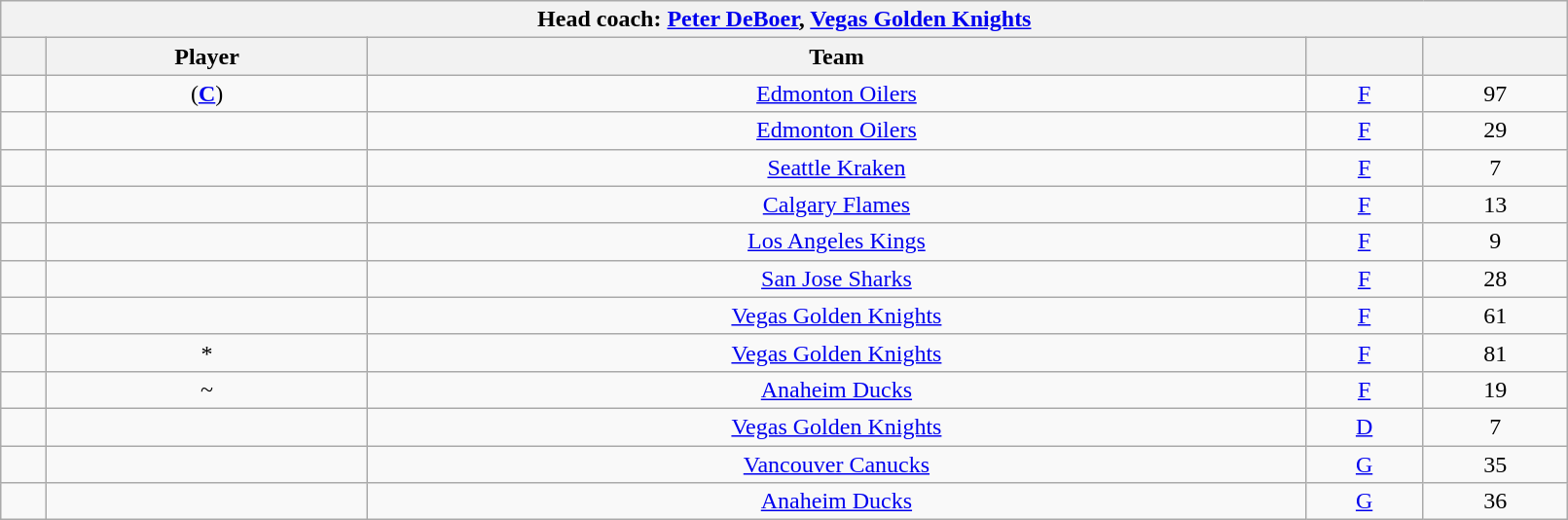<table class="wikitable sortable" style="text-align:center" width="85%">
<tr>
<th colspan=5>Head coach:  <a href='#'>Peter DeBoer</a>, <a href='#'>Vegas Golden Knights</a></th>
</tr>
<tr>
<th></th>
<th>Player</th>
<th>Team</th>
<th></th>
<th></th>
</tr>
<tr>
<td></td>
<td> (<strong><a href='#'>C</a></strong>)</td>
<td><a href='#'>Edmonton Oilers</a></td>
<td><a href='#'>F</a></td>
<td>97</td>
</tr>
<tr>
<td></td>
<td></td>
<td><a href='#'>Edmonton Oilers</a></td>
<td><a href='#'>F</a></td>
<td>29</td>
</tr>
<tr>
<td></td>
<td></td>
<td><a href='#'>Seattle Kraken</a></td>
<td><a href='#'>F</a></td>
<td>7</td>
</tr>
<tr>
<td></td>
<td></td>
<td><a href='#'>Calgary Flames</a></td>
<td><a href='#'>F</a></td>
<td>13</td>
</tr>
<tr>
<td></td>
<td></td>
<td><a href='#'>Los Angeles Kings</a></td>
<td><a href='#'>F</a></td>
<td>9</td>
</tr>
<tr>
<td></td>
<td></td>
<td><a href='#'>San Jose Sharks</a></td>
<td><a href='#'>F</a></td>
<td>28</td>
</tr>
<tr>
<td></td>
<td></td>
<td><a href='#'>Vegas Golden Knights</a></td>
<td><a href='#'>F</a></td>
<td>61</td>
</tr>
<tr>
<td></td>
<td>*</td>
<td><a href='#'>Vegas Golden Knights</a></td>
<td><a href='#'>F</a></td>
<td>81</td>
</tr>
<tr>
<td></td>
<td>~</td>
<td><a href='#'>Anaheim Ducks</a></td>
<td><a href='#'>F</a></td>
<td>19</td>
</tr>
<tr>
<td></td>
<td></td>
<td><a href='#'>Vegas Golden Knights</a></td>
<td><a href='#'>D</a></td>
<td>7</td>
</tr>
<tr>
<td></td>
<td></td>
<td><a href='#'>Vancouver Canucks</a></td>
<td><a href='#'>G</a></td>
<td>35</td>
</tr>
<tr>
<td></td>
<td></td>
<td><a href='#'>Anaheim Ducks</a></td>
<td><a href='#'>G</a></td>
<td>36</td>
</tr>
</table>
